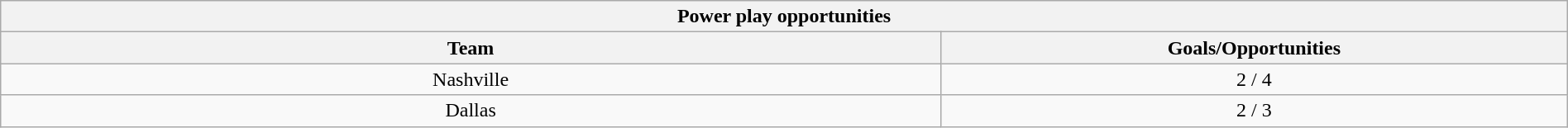<table class="wikitable" style="width:100%;text-align: center;">
<tr>
<th colspan=2>Power play opportunities</th>
</tr>
<tr>
<th style="width:60%;">Team</th>
<th style="width:40%;">Goals/Opportunities</th>
</tr>
<tr>
<td>Nashville</td>
<td>2 / 4</td>
</tr>
<tr>
<td>Dallas</td>
<td>2 / 3</td>
</tr>
</table>
